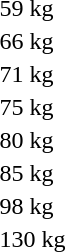<table>
<tr>
<td rowspan=2>59 kg<br></td>
<td rowspan=2></td>
<td rowspan=2></td>
<td></td>
</tr>
<tr>
<td></td>
</tr>
<tr>
<td rowspan=2>66 kg<br></td>
<td rowspan=2></td>
<td rowspan=2></td>
<td></td>
</tr>
<tr>
<td></td>
</tr>
<tr>
<td rowspan=2>71 kg<br></td>
<td rowspan=2></td>
<td rowspan=2></td>
<td></td>
</tr>
<tr>
<td></td>
</tr>
<tr>
<td rowspan=2>75 kg<br></td>
<td rowspan=2></td>
<td rowspan=2></td>
<td></td>
</tr>
<tr>
<td></td>
</tr>
<tr>
<td rowspan=2>80 kg<br></td>
<td rowspan=2></td>
<td rowspan=2></td>
<td></td>
</tr>
<tr>
<td></td>
</tr>
<tr>
<td rowspan=2>85 kg<br></td>
<td rowspan=2></td>
<td rowspan=2></td>
<td></td>
</tr>
<tr>
<td></td>
</tr>
<tr>
<td rowspan=2>98 kg<br></td>
<td rowspan=2></td>
<td rowspan=2></td>
<td></td>
</tr>
<tr>
<td></td>
</tr>
<tr>
<td rowspan=2>130 kg<br></td>
<td rowspan=2></td>
<td rowspan=2></td>
<td></td>
</tr>
<tr>
<td></td>
</tr>
</table>
